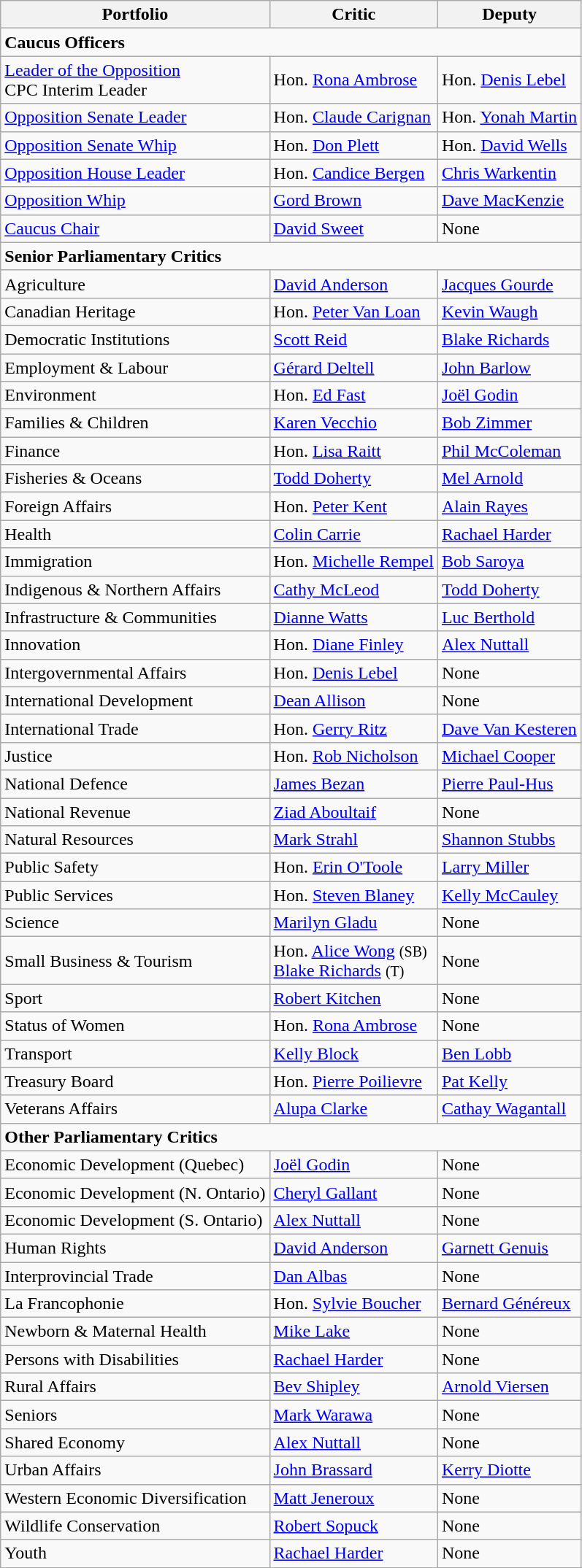<table class="wikitable collapsible collapsed">
<tr>
<th>Portfolio</th>
<th>Critic</th>
<th>Deputy</th>
</tr>
<tr>
<td colspan="3"><strong>Caucus Officers</strong></td>
</tr>
<tr>
<td><a href='#'>Leader of the Opposition</a><br>CPC Interim Leader</td>
<td>Hon. <a href='#'>Rona Ambrose</a></td>
<td>Hon. <a href='#'>Denis Lebel</a></td>
</tr>
<tr>
<td><a href='#'>Opposition Senate Leader</a></td>
<td>Hon. <a href='#'>Claude Carignan</a></td>
<td>Hon. <a href='#'>Yonah Martin</a></td>
</tr>
<tr>
<td><a href='#'>Opposition Senate Whip</a></td>
<td>Hon. <a href='#'>Don Plett</a></td>
<td>Hon. <a href='#'>David Wells</a></td>
</tr>
<tr>
<td><a href='#'>Opposition House Leader</a></td>
<td>Hon. <a href='#'>Candice Bergen</a></td>
<td><a href='#'>Chris Warkentin</a></td>
</tr>
<tr>
<td><a href='#'>Opposition Whip</a></td>
<td><a href='#'>Gord Brown</a></td>
<td><a href='#'>Dave MacKenzie</a></td>
</tr>
<tr>
<td><a href='#'>Caucus Chair</a></td>
<td><a href='#'>David Sweet</a></td>
<td>None</td>
</tr>
<tr>
<td colspan="3"><strong>Senior Parliamentary Critics</strong></td>
</tr>
<tr>
<td>Agriculture</td>
<td><a href='#'>David Anderson</a></td>
<td><a href='#'>Jacques Gourde</a></td>
</tr>
<tr>
<td>Canadian Heritage</td>
<td>Hon. <a href='#'>Peter Van Loan</a></td>
<td><a href='#'>Kevin Waugh</a></td>
</tr>
<tr>
<td>Democratic Institutions</td>
<td><a href='#'>Scott Reid</a></td>
<td><a href='#'>Blake Richards</a></td>
</tr>
<tr>
<td>Employment & Labour</td>
<td><a href='#'>Gérard Deltell</a></td>
<td><a href='#'>John Barlow</a></td>
</tr>
<tr>
<td>Environment</td>
<td>Hon. <a href='#'>Ed Fast</a></td>
<td><a href='#'>Joël Godin</a></td>
</tr>
<tr>
<td>Families & Children</td>
<td><a href='#'>Karen Vecchio</a></td>
<td><a href='#'>Bob Zimmer</a></td>
</tr>
<tr>
<td>Finance</td>
<td>Hon. <a href='#'>Lisa Raitt</a></td>
<td><a href='#'>Phil McColeman</a></td>
</tr>
<tr>
<td>Fisheries & Oceans</td>
<td><a href='#'>Todd Doherty</a></td>
<td><a href='#'>Mel Arnold</a></td>
</tr>
<tr>
<td>Foreign Affairs</td>
<td>Hon. <a href='#'>Peter Kent</a></td>
<td><a href='#'>Alain Rayes</a></td>
</tr>
<tr>
<td>Health</td>
<td><a href='#'>Colin Carrie</a></td>
<td><a href='#'>Rachael Harder</a></td>
</tr>
<tr>
<td>Immigration</td>
<td>Hon. <a href='#'>Michelle Rempel</a></td>
<td><a href='#'>Bob Saroya</a></td>
</tr>
<tr>
<td>Indigenous & Northern Affairs</td>
<td><a href='#'>Cathy McLeod</a></td>
<td><a href='#'>Todd Doherty</a></td>
</tr>
<tr>
<td>Infrastructure & Communities</td>
<td><a href='#'>Dianne Watts</a></td>
<td><a href='#'>Luc Berthold</a></td>
</tr>
<tr>
<td>Innovation</td>
<td>Hon. <a href='#'>Diane Finley</a></td>
<td><a href='#'>Alex Nuttall</a></td>
</tr>
<tr>
<td>Intergovernmental Affairs</td>
<td>Hon. <a href='#'>Denis Lebel</a></td>
<td>None</td>
</tr>
<tr>
<td>International Development</td>
<td><a href='#'>Dean Allison</a></td>
<td>None</td>
</tr>
<tr>
<td>International Trade</td>
<td>Hon. <a href='#'>Gerry Ritz</a></td>
<td><a href='#'>Dave Van Kesteren</a></td>
</tr>
<tr>
<td>Justice</td>
<td>Hon. <a href='#'>Rob Nicholson</a></td>
<td><a href='#'>Michael Cooper</a></td>
</tr>
<tr>
<td>National Defence</td>
<td><a href='#'>James Bezan</a></td>
<td><a href='#'>Pierre Paul-Hus</a></td>
</tr>
<tr>
<td>National Revenue</td>
<td><a href='#'>Ziad Aboultaif</a></td>
<td>None</td>
</tr>
<tr>
<td>Natural Resources</td>
<td><a href='#'>Mark Strahl</a></td>
<td><a href='#'>Shannon Stubbs</a></td>
</tr>
<tr>
<td>Public Safety</td>
<td>Hon. <a href='#'>Erin O'Toole</a></td>
<td><a href='#'>Larry Miller</a></td>
</tr>
<tr>
<td>Public Services</td>
<td>Hon. <a href='#'>Steven Blaney</a></td>
<td><a href='#'>Kelly McCauley</a></td>
</tr>
<tr>
<td>Science</td>
<td><a href='#'>Marilyn Gladu</a></td>
<td>None</td>
</tr>
<tr>
<td>Small Business & Tourism</td>
<td>Hon. <a href='#'>Alice Wong</a> <small>(SB)</small> <br> <a href='#'>Blake Richards</a> <small>(T)</small></td>
<td>None</td>
</tr>
<tr>
<td>Sport</td>
<td><a href='#'>Robert Kitchen</a></td>
<td>None</td>
</tr>
<tr>
<td>Status of Women</td>
<td>Hon. <a href='#'>Rona Ambrose</a></td>
<td>None</td>
</tr>
<tr>
<td>Transport</td>
<td><a href='#'>Kelly Block</a></td>
<td><a href='#'>Ben Lobb</a></td>
</tr>
<tr>
<td>Treasury Board</td>
<td>Hon. <a href='#'>Pierre Poilievre</a></td>
<td><a href='#'>Pat Kelly</a></td>
</tr>
<tr>
<td>Veterans Affairs</td>
<td><a href='#'>Alupa Clarke</a></td>
<td><a href='#'>Cathay Wagantall</a></td>
</tr>
<tr>
<td colspan="3"><strong>Other Parliamentary Critics</strong></td>
</tr>
<tr>
<td>Economic Development (Quebec)</td>
<td><a href='#'>Joël Godin</a></td>
<td>None</td>
</tr>
<tr>
<td>Economic Development (N. Ontario)</td>
<td><a href='#'>Cheryl Gallant</a></td>
<td>None</td>
</tr>
<tr>
<td>Economic Development (S. Ontario)</td>
<td><a href='#'>Alex Nuttall</a></td>
<td>None</td>
</tr>
<tr>
<td>Human Rights</td>
<td><a href='#'>David Anderson</a></td>
<td><a href='#'>Garnett Genuis</a></td>
</tr>
<tr>
<td>Interprovincial Trade</td>
<td><a href='#'>Dan Albas</a></td>
<td>None</td>
</tr>
<tr>
<td>La Francophonie</td>
<td>Hon. <a href='#'>Sylvie Boucher</a></td>
<td><a href='#'>Bernard Généreux</a></td>
</tr>
<tr>
<td>Newborn & Maternal Health</td>
<td><a href='#'>Mike Lake</a></td>
<td>None</td>
</tr>
<tr>
<td>Persons with Disabilities</td>
<td><a href='#'>Rachael Harder</a></td>
<td>None</td>
</tr>
<tr>
<td>Rural Affairs</td>
<td><a href='#'>Bev Shipley</a></td>
<td><a href='#'>Arnold Viersen</a></td>
</tr>
<tr>
<td>Seniors</td>
<td><a href='#'>Mark Warawa</a></td>
<td>None</td>
</tr>
<tr>
<td>Shared Economy</td>
<td><a href='#'>Alex Nuttall</a></td>
<td>None</td>
</tr>
<tr>
<td>Urban Affairs</td>
<td><a href='#'>John Brassard</a></td>
<td><a href='#'>Kerry Diotte</a></td>
</tr>
<tr>
<td>Western Economic Diversification</td>
<td><a href='#'>Matt Jeneroux</a></td>
<td>None</td>
</tr>
<tr>
<td>Wildlife Conservation</td>
<td><a href='#'>Robert Sopuck</a></td>
<td>None</td>
</tr>
<tr>
<td>Youth</td>
<td><a href='#'>Rachael Harder</a></td>
<td>None</td>
</tr>
<tr>
</tr>
</table>
